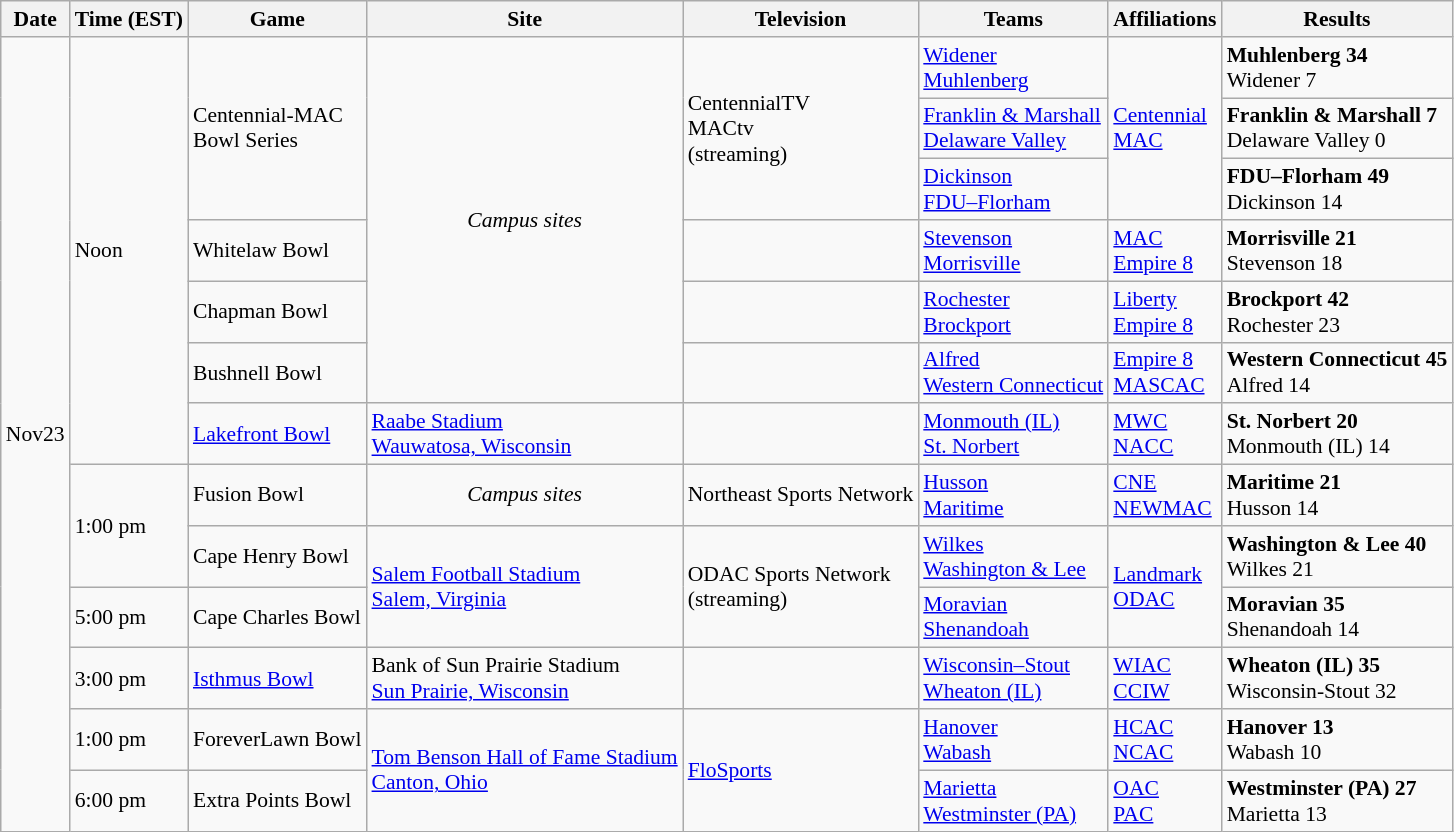<table class="wikitable" style="font-size:90%">
<tr>
<th>Date</th>
<th>Time (EST)</th>
<th>Game</th>
<th>Site</th>
<th>Television</th>
<th>Teams</th>
<th>Affiliations</th>
<th>Results</th>
</tr>
<tr>
<td rowspan=13>Nov23</td>
<td rowspan=7>Noon</td>
<td rowspan=3>Centennial-MAC<br>Bowl Series</td>
<td rowspan=6 align=center><em>Campus sites</em></td>
<td rowspan=3>CentennialTV<br>MACtv<br>(streaming)</td>
<td><a href='#'>Widener</a><br><a href='#'>Muhlenberg</a></td>
<td rowspan=3><a href='#'>Centennial</a><br><a href='#'>MAC</a></td>
<td><strong>Muhlenberg 34</strong><br>Widener 7</td>
</tr>
<tr>
<td><a href='#'>Franklin & Marshall</a><br><a href='#'>Delaware Valley</a></td>
<td><strong>Franklin & Marshall 7</strong><br>Delaware Valley 0</td>
</tr>
<tr>
<td><a href='#'>Dickinson</a><br><a href='#'>FDU–Florham</a></td>
<td><strong>FDU–Florham 49</strong><br>Dickinson 14</td>
</tr>
<tr>
<td>Whitelaw Bowl</td>
<td></td>
<td><a href='#'>Stevenson</a><br><a href='#'>Morrisville</a></td>
<td><a href='#'>MAC</a><br><a href='#'>Empire 8</a></td>
<td><strong>Morrisville 21</strong><br>Stevenson 18</td>
</tr>
<tr>
<td>Chapman Bowl</td>
<td></td>
<td><a href='#'>Rochester</a><br><a href='#'>Brockport</a></td>
<td><a href='#'>Liberty</a><br><a href='#'>Empire 8</a></td>
<td><strong>Brockport 42</strong><br>Rochester 23</td>
</tr>
<tr>
<td>Bushnell Bowl</td>
<td></td>
<td><a href='#'>Alfred</a><br><a href='#'>Western Connecticut</a></td>
<td><a href='#'>Empire 8</a><br><a href='#'>MASCAC</a></td>
<td><strong>Western Connecticut 45</strong><br>Alfred 14</td>
</tr>
<tr>
<td><a href='#'>Lakefront Bowl</a></td>
<td><a href='#'>Raabe Stadium</a><br><a href='#'>Wauwatosa, Wisconsin</a></td>
<td></td>
<td><a href='#'>Monmouth (IL)</a><br><a href='#'>St. Norbert</a></td>
<td><a href='#'>MWC</a><br><a href='#'>NACC</a></td>
<td><strong>St. Norbert 20</strong><br>Monmouth (IL) 14</td>
</tr>
<tr>
<td rowspan=2>1:00 pm</td>
<td>Fusion Bowl</td>
<td align=center><em>Campus sites</em></td>
<td>Northeast Sports Network</td>
<td><a href='#'>Husson</a><br><a href='#'>Maritime</a></td>
<td><a href='#'>CNE</a><br><a href='#'>NEWMAC</a></td>
<td><strong>Maritime 21</strong><br>Husson 14</td>
</tr>
<tr>
<td>Cape Henry Bowl</td>
<td rowspan=2><a href='#'>Salem Football Stadium</a><br><a href='#'>Salem, Virginia</a></td>
<td rowspan=2>ODAC Sports Network<br>(streaming)</td>
<td><a href='#'>Wilkes</a><br><a href='#'>Washington & Lee</a></td>
<td rowspan=2><a href='#'>Landmark</a><br><a href='#'>ODAC</a></td>
<td><strong>Washington & Lee 40</strong><br>Wilkes 21</td>
</tr>
<tr>
<td>5:00 pm</td>
<td>Cape Charles Bowl</td>
<td><a href='#'>Moravian</a><br><a href='#'>Shenandoah</a></td>
<td><strong>Moravian 35</strong><br>Shenandoah 14</td>
</tr>
<tr>
<td>3:00 pm</td>
<td><a href='#'>Isthmus Bowl</a></td>
<td>Bank of Sun Prairie Stadium<br><a href='#'>Sun Prairie, Wisconsin</a></td>
<td></td>
<td><a href='#'>Wisconsin–Stout</a><br><a href='#'>Wheaton (IL)</a></td>
<td><a href='#'>WIAC</a><br><a href='#'>CCIW</a></td>
<td><strong>Wheaton (IL) 35</strong><br>Wisconsin-Stout 32</td>
</tr>
<tr>
<td>1:00 pm</td>
<td>ForeverLawn Bowl</td>
<td rowspan=2><a href='#'>Tom Benson Hall of Fame Stadium</a><br><a href='#'>Canton, Ohio</a></td>
<td rowspan=2><a href='#'>FloSports</a></td>
<td><a href='#'>Hanover</a><br><a href='#'>Wabash</a></td>
<td><a href='#'>HCAC</a><br><a href='#'>NCAC</a></td>
<td><strong>Hanover 13</strong><br>Wabash 10</td>
</tr>
<tr>
<td>6:00 pm</td>
<td>Extra Points Bowl</td>
<td><a href='#'>Marietta</a><br><a href='#'>Westminster (PA)</a></td>
<td><a href='#'>OAC</a><br><a href='#'>PAC</a></td>
<td><strong>Westminster (PA) 27</strong><br>Marietta 13</td>
</tr>
</table>
